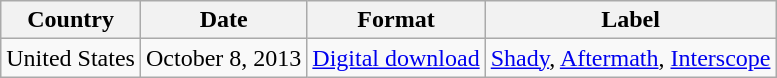<table class="wikitable">
<tr>
<th>Country</th>
<th>Date</th>
<th>Format</th>
<th>Label</th>
</tr>
<tr>
<td>United States</td>
<td>October 8, 2013</td>
<td><a href='#'>Digital download</a></td>
<td><a href='#'>Shady</a>, <a href='#'>Aftermath</a>, <a href='#'>Interscope</a></td>
</tr>
</table>
